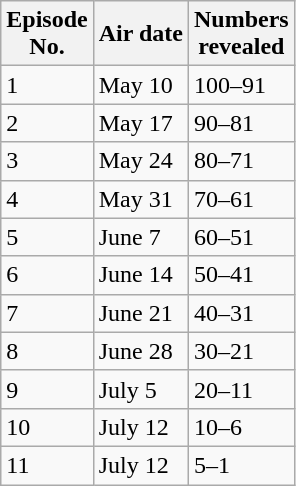<table class="wikitable">
<tr>
<th>Episode<br>No.</th>
<th>Air date</th>
<th>Numbers<br>revealed</th>
</tr>
<tr>
<td>1</td>
<td>May 10</td>
<td>100–91</td>
</tr>
<tr>
<td>2</td>
<td>May 17</td>
<td>90–81</td>
</tr>
<tr>
<td>3</td>
<td>May 24</td>
<td>80–71</td>
</tr>
<tr>
<td>4</td>
<td>May 31</td>
<td>70–61</td>
</tr>
<tr>
<td>5</td>
<td>June 7</td>
<td>60–51</td>
</tr>
<tr>
<td>6</td>
<td>June 14</td>
<td>50–41</td>
</tr>
<tr>
<td>7</td>
<td>June 21</td>
<td>40–31</td>
</tr>
<tr>
<td>8</td>
<td>June 28</td>
<td>30–21</td>
</tr>
<tr>
<td>9</td>
<td>July 5</td>
<td>20–11</td>
</tr>
<tr>
<td>10</td>
<td>July 12</td>
<td>10–6</td>
</tr>
<tr>
<td>11</td>
<td>July 12</td>
<td>5–1</td>
</tr>
</table>
